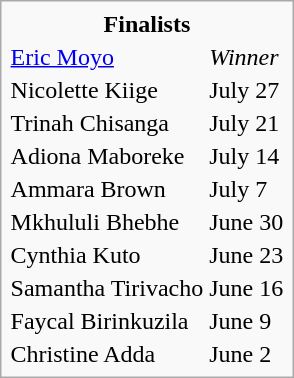<table class="infobox collapsible">
<tr>
<th colspan=2>Finalists<br></th>
</tr>
<tr>
<td><a href='#'>Eric Moyo</a></td>
<td><em>Winner</em></td>
</tr>
<tr>
<td>Nicolette Kiige</td>
<td>July 27</td>
</tr>
<tr>
<td>Trinah Chisanga</td>
<td>July 21</td>
</tr>
<tr>
<td>Adiona Maboreke</td>
<td>July 14</td>
</tr>
<tr>
<td>Ammara Brown</td>
<td>July 7</td>
</tr>
<tr>
<td>Mkhululi Bhebhe</td>
<td>June 30</td>
</tr>
<tr>
<td>Cynthia Kuto</td>
<td>June 23</td>
</tr>
<tr>
<td>Samantha Tirivacho</td>
<td>June 16</td>
</tr>
<tr>
<td>Faycal Birinkuzila</td>
<td>June 9</td>
</tr>
<tr>
<td>Christine Adda</td>
<td>June 2</td>
</tr>
</table>
